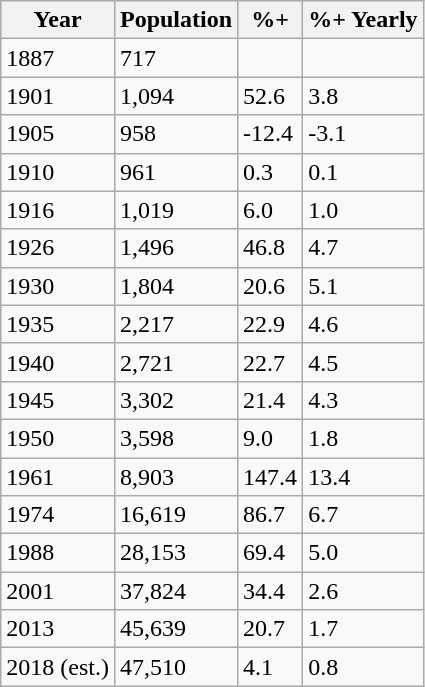<table class="wikitable mw-collapsible mw-collapsed">
<tr>
<th>Year</th>
<th>Population</th>
<th>%+</th>
<th>%+ Yearly</th>
</tr>
<tr>
<td>1887</td>
<td>717</td>
<td></td>
<td></td>
</tr>
<tr>
<td>1901</td>
<td>1,094</td>
<td>52.6</td>
<td>3.8</td>
</tr>
<tr>
<td>1905</td>
<td>958</td>
<td>-12.4</td>
<td>-3.1</td>
</tr>
<tr>
<td>1910</td>
<td>961</td>
<td>0.3</td>
<td>0.1</td>
</tr>
<tr>
<td>1916</td>
<td>1,019</td>
<td>6.0</td>
<td>1.0</td>
</tr>
<tr>
<td>1926</td>
<td>1,496</td>
<td>46.8</td>
<td>4.7</td>
</tr>
<tr>
<td>1930</td>
<td>1,804</td>
<td>20.6</td>
<td>5.1</td>
</tr>
<tr>
<td>1935</td>
<td>2,217</td>
<td>22.9</td>
<td>4.6</td>
</tr>
<tr>
<td>1940</td>
<td>2,721</td>
<td>22.7</td>
<td>4.5</td>
</tr>
<tr>
<td>1945</td>
<td>3,302</td>
<td>21.4</td>
<td>4.3</td>
</tr>
<tr>
<td>1950</td>
<td>3,598</td>
<td>9.0</td>
<td>1.8</td>
</tr>
<tr>
<td>1961</td>
<td>8,903</td>
<td>147.4</td>
<td>13.4</td>
</tr>
<tr>
<td>1974</td>
<td>16,619</td>
<td>86.7</td>
<td>6.7</td>
</tr>
<tr>
<td>1988</td>
<td>28,153</td>
<td>69.4</td>
<td>5.0</td>
</tr>
<tr>
<td>2001</td>
<td>37,824</td>
<td>34.4</td>
<td>2.6</td>
</tr>
<tr>
<td>2013</td>
<td>45,639</td>
<td>20.7</td>
<td>1.7</td>
</tr>
<tr>
<td>2018 (est.)</td>
<td>47,510</td>
<td>4.1</td>
<td>0.8</td>
</tr>
</table>
